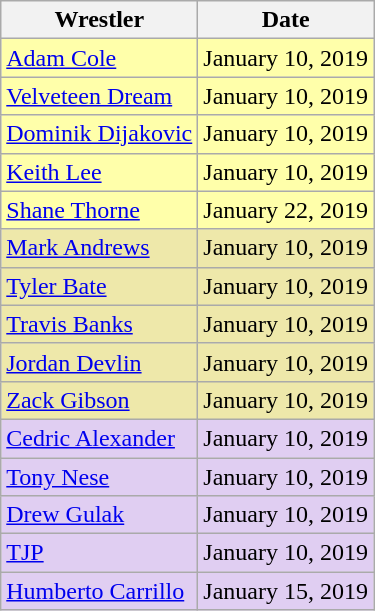<table class="wikitable sortable">
<tr>
<th>Wrestler</th>
<th>Date</th>
</tr>
<tr style="background: #FFA;">
<td><a href='#'>Adam Cole</a></td>
<td>January 10, 2019</td>
</tr>
<tr style="background: #FFA;">
<td><a href='#'>Velveteen Dream</a></td>
<td>January 10, 2019</td>
</tr>
<tr style="background: #FFA;">
<td><a href='#'>Dominik Dijakovic</a></td>
<td>January 10, 2019</td>
</tr>
<tr style="background: #FFA;">
<td><a href='#'>Keith Lee</a></td>
<td>January 10, 2019</td>
</tr>
<tr style="background: #FFA;">
<td><a href='#'>Shane Thorne</a></td>
<td>January 22, 2019</td>
</tr>
<tr style="background: #EEE8AA;">
<td><a href='#'>Mark Andrews</a></td>
<td>January 10, 2019</td>
</tr>
<tr style="background: #EEE8AA;">
<td><a href='#'>Tyler Bate</a></td>
<td>January 10, 2019</td>
</tr>
<tr style="background: #EEE8AA;">
<td><a href='#'>Travis Banks</a></td>
<td>January 10, 2019</td>
</tr>
<tr style="background: #EEE8AA;">
<td><a href='#'>Jordan Devlin</a></td>
<td>January 10, 2019</td>
</tr>
<tr style="background: #EEE8AA;">
<td><a href='#'>Zack Gibson</a></td>
<td>January 10, 2019</td>
</tr>
<tr style="background: #E0CEF2;">
<td><a href='#'>Cedric Alexander</a></td>
<td>January 10, 2019</td>
</tr>
<tr style="background: #E0CEF2;">
<td><a href='#'>Tony Nese</a></td>
<td>January 10, 2019</td>
</tr>
<tr style="background: #E0CEF2;">
<td><a href='#'>Drew Gulak</a></td>
<td>January 10, 2019</td>
</tr>
<tr style="background: #E0CEF2;">
<td><a href='#'>TJP</a></td>
<td>January 10, 2019</td>
</tr>
<tr style="background: #E0CEF2;">
<td><a href='#'>Humberto Carrillo</a></td>
<td>January 15, 2019</td>
</tr>
</table>
